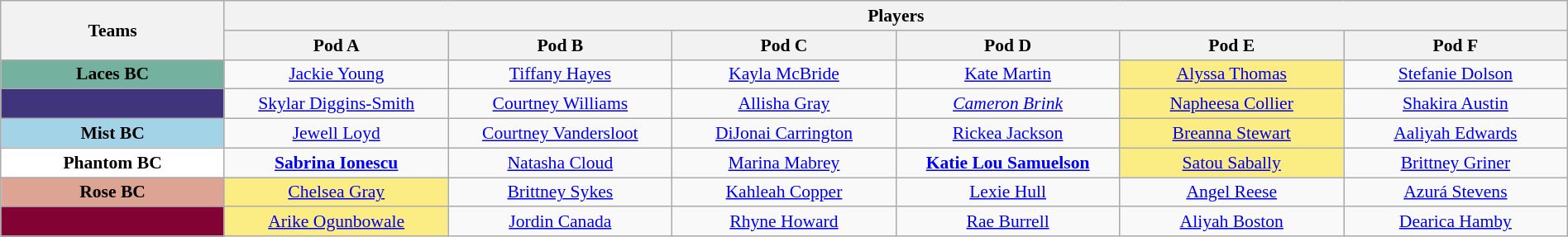<table class="wikitable" style="width:100%; text-align:center; font-size:90%">
<tr>
<th width=150 rowspan=2>Teams</th>
<th colspan=7 align=center>Players</th>
</tr>
<tr>
<th width=150>Pod A</th>
<th width=150>Pod B</th>
<th width=150>Pod C</th>
<th width=150>Pod D</th>
<th width=150>Pod E</th>
<th width=150>Pod F</th>
</tr>
<tr>
<td style="background:#74b29f"><strong>Laces BC</strong></td>
<td><a href='#'>Jackie Young</a></td>
<td><a href='#'>Tiffany Hayes</a></td>
<td><a href='#'>Kayla McBride</a></td>
<td><a href='#'>Kate Martin</a></td>
<td style="background:#fbec84;"><a href='#'>Alyssa Thomas</a></td>
<td><a href='#'>Stefanie Dolson</a></td>
</tr>
<tr>
<td style="background:#40347d"></td>
<td><a href='#'>Skylar Diggins-Smith</a></td>
<td><a href='#'>Courtney Williams</a></td>
<td><a href='#'>Allisha Gray</a></td>
<td><em><a href='#'>Cameron Brink</a></em></td>
<td style="background:#fbec84;"><a href='#'>Napheesa Collier</a></td>
<td><a href='#'>Shakira Austin</a></td>
</tr>
<tr>
<td style="background:#a3d3e7"><strong>Mist BC</strong></td>
<td><a href='#'>Jewell Loyd</a></td>
<td><a href='#'>Courtney Vandersloot</a></td>
<td><a href='#'>DiJonai Carrington</a></td>
<td><a href='#'>Rickea Jackson</a></td>
<td style="background:#fbec84;"><a href='#'>Breanna Stewart</a></td>
<td><a href='#'>Aaliyah Edwards</a></td>
</tr>
<tr>
<td style="background:white"><strong>Phantom BC</strong></td>
<td><strong><a href='#'>Sabrina Ionescu</a></strong></td>
<td><a href='#'>Natasha Cloud</a></td>
<td><a href='#'>Marina Mabrey</a></td>
<td><strong><a href='#'>Katie Lou Samuelson</a></strong></td>
<td style="background:#fbec84;"><a href='#'>Satou Sabally</a></td>
<td><a href='#'>Brittney Griner</a></td>
</tr>
<tr>
<td style="background:#dda493"><strong>Rose BC</strong></td>
<td style="background:#fbec84;"><a href='#'>Chelsea Gray</a></td>
<td><a href='#'>Brittney Sykes</a></td>
<td><a href='#'>Kahleah Copper</a></td>
<td><a href='#'>Lexie Hull</a></td>
<td><a href='#'>Angel Reese</a></td>
<td><a href='#'>Azurá Stevens</a></td>
</tr>
<tr>
<td style="background:#820234"></td>
<td style="background:#fbec84;"><a href='#'>Arike Ogunbowale</a></td>
<td><a href='#'>Jordin Canada</a></td>
<td><a href='#'>Rhyne Howard</a></td>
<td><a href='#'>Rae Burrell</a></td>
<td><a href='#'>Aliyah Boston</a></td>
<td><a href='#'>Dearica Hamby</a></td>
</tr>
</table>
